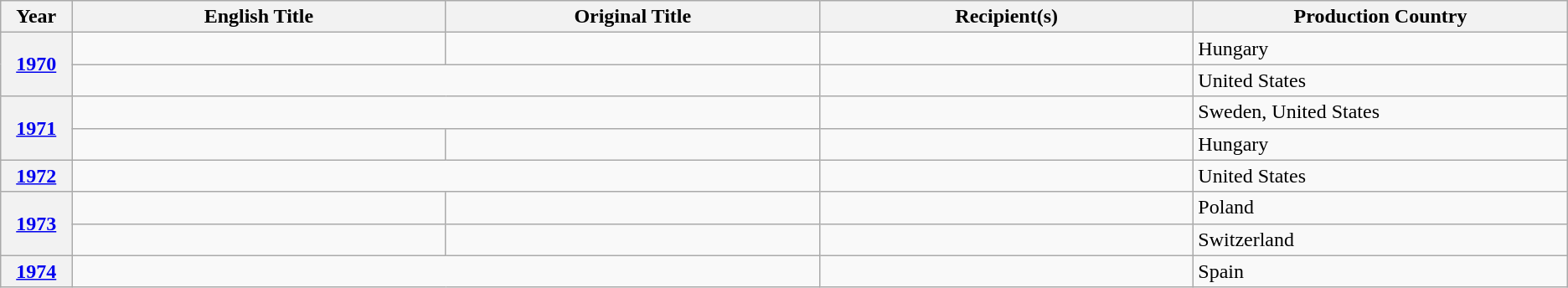<table class="wikitable plainrowheaders">
<tr>
<th scope="col" style="width:1%;">Year</th>
<th scope="col" style="width:10%;">English Title</th>
<th scope="col" style="width:10%;">Original Title</th>
<th scope="col" style="width:10%;">Recipient(s)</th>
<th scope="col" style="width:10%;" class="unsortable" scope="col">Production Country</th>
</tr>
<tr>
<th rowspan="2" style="text-align:center;"><a href='#'>1970</a></th>
<td></td>
<td></td>
<td></td>
<td>Hungary</td>
</tr>
<tr>
<td colspan="2"></td>
<td></td>
<td>United States</td>
</tr>
<tr>
<th rowspan="2" style="text-align:center;"><a href='#'>1971</a></th>
<td colspan="2"></td>
<td></td>
<td>Sweden, United States</td>
</tr>
<tr>
<td></td>
<td></td>
<td></td>
<td>Hungary</td>
</tr>
<tr>
<th style="text-align:center;"><a href='#'>1972</a></th>
<td colspan="2"></td>
<td></td>
<td>United States</td>
</tr>
<tr>
<th rowspan="2" style="text-align:center;"><a href='#'>1973</a></th>
<td></td>
<td></td>
<td></td>
<td>Poland</td>
</tr>
<tr>
<td></td>
<td></td>
<td></td>
<td>Switzerland</td>
</tr>
<tr>
<th style="text-align:center;"><a href='#'>1974</a></th>
<td colspan="2"></td>
<td></td>
<td>Spain</td>
</tr>
</table>
